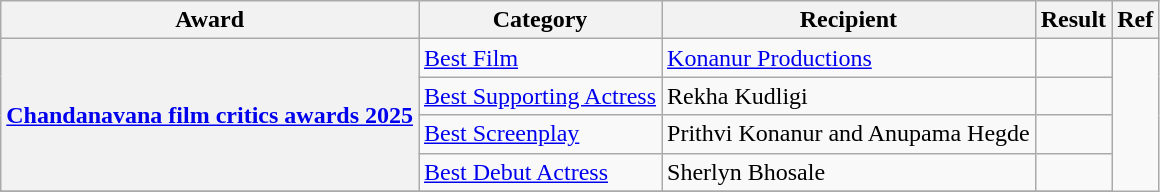<table class="wikitable sortable">
<tr>
<th>Award</th>
<th>Category</th>
<th>Recipient</th>
<th>Result</th>
<th class="unsortable">Ref</th>
</tr>
<tr>
<th rowspan=4><a href='#'>Chandanavana film critics awards 2025</a></th>
<td><a href='#'>Best Film</a></td>
<td><a href='#'>Konanur Productions</a></td>
<td></td>
<td rowspan=5></td>
</tr>
<tr>
<td><a href='#'>Best Supporting Actress</a></td>
<td>Rekha Kudligi</td>
<td></td>
</tr>
<tr>
<td><a href='#'>Best Screenplay</a></td>
<td>Prithvi Konanur and Anupama Hegde</td>
<td></td>
</tr>
<tr>
<td><a href='#'>Best Debut Actress</a></td>
<td>Sherlyn Bhosale</td>
<td></td>
</tr>
<tr>
</tr>
</table>
